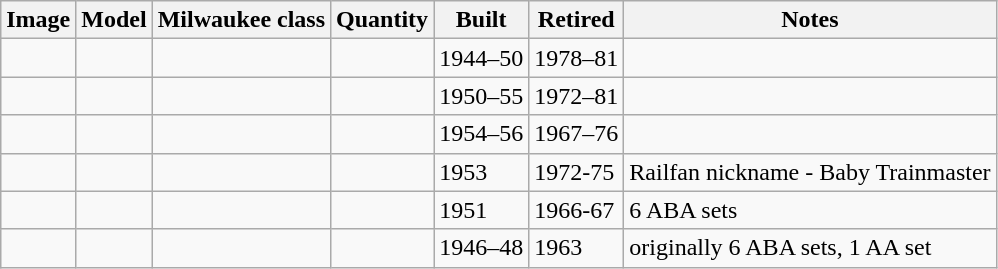<table class="wikitable sortable">
<tr>
<th>Image</th>
<th>Model</th>
<th>Milwaukee class</th>
<th>Quantity</th>
<th>Built</th>
<th>Retired</th>
<th>Notes</th>
</tr>
<tr>
<td></td>
<td></td>
<td></td>
<td></td>
<td>1944–50</td>
<td>1978–81</td>
<td></td>
</tr>
<tr>
<td></td>
<td></td>
<td></td>
<td></td>
<td>1950–55</td>
<td>1972–81</td>
<td></td>
</tr>
<tr>
<td></td>
<td></td>
<td></td>
<td></td>
<td>1954–56</td>
<td>1967–76</td>
<td></td>
</tr>
<tr>
<td></td>
<td></td>
<td></td>
<td></td>
<td>1953</td>
<td>1972-75</td>
<td>Railfan nickname - Baby Trainmaster</td>
</tr>
<tr>
<td></td>
<td></td>
<td></td>
<td></td>
<td>1951</td>
<td>1966-67</td>
<td>6 ABA sets</td>
</tr>
<tr>
<td></td>
<td></td>
<td></td>
<td></td>
<td>1946–48</td>
<td>1963</td>
<td>originally 6 ABA sets, 1 AA set</td>
</tr>
</table>
